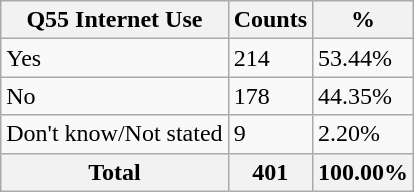<table class="wikitable sortable">
<tr>
<th>Q55 Internet Use</th>
<th>Counts</th>
<th>%</th>
</tr>
<tr>
<td>Yes</td>
<td>214</td>
<td>53.44%</td>
</tr>
<tr>
<td>No</td>
<td>178</td>
<td>44.35%</td>
</tr>
<tr>
<td>Don't know/Not stated</td>
<td>9</td>
<td>2.20%</td>
</tr>
<tr>
<th>Total</th>
<th>401</th>
<th>100.00%</th>
</tr>
</table>
